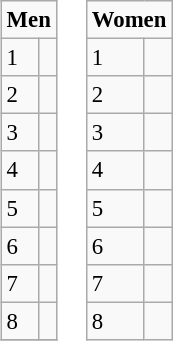<table>
<tr ---- valign="top">
<td><br><table class="wikitable" style="font-size: 95%">
<tr>
<td colspan="3" align="center"><strong>Men</strong></td>
</tr>
<tr>
<td>1</td>
<td align="left"></td>
</tr>
<tr>
<td>2</td>
<td align="left"></td>
</tr>
<tr>
<td>3</td>
<td align="left"></td>
</tr>
<tr>
<td>4</td>
<td align="left"></td>
</tr>
<tr>
<td>5</td>
<td align="left"></td>
</tr>
<tr>
<td>6</td>
<td align="left"></td>
</tr>
<tr>
<td>7</td>
<td align="left"></td>
</tr>
<tr>
<td>8</td>
<td align="left"></td>
</tr>
<tr>
</tr>
</table>
</td>
<td><br><table class="wikitable" style="font-size: 95%">
<tr>
<td colspan="3" align="center"><strong>Women</strong></td>
</tr>
<tr>
<td>1</td>
<td align="left"></td>
</tr>
<tr>
<td>2</td>
<td align="left"></td>
</tr>
<tr>
<td>3</td>
<td align="left"></td>
</tr>
<tr>
<td>4</td>
<td align="left"></td>
</tr>
<tr>
<td>5</td>
<td align="left"></td>
</tr>
<tr>
<td>6</td>
<td align="left"></td>
</tr>
<tr>
<td>7</td>
<td align="left"></td>
</tr>
<tr>
<td>8</td>
<td align="left"></td>
</tr>
</table>
</td>
<td></td>
</tr>
</table>
